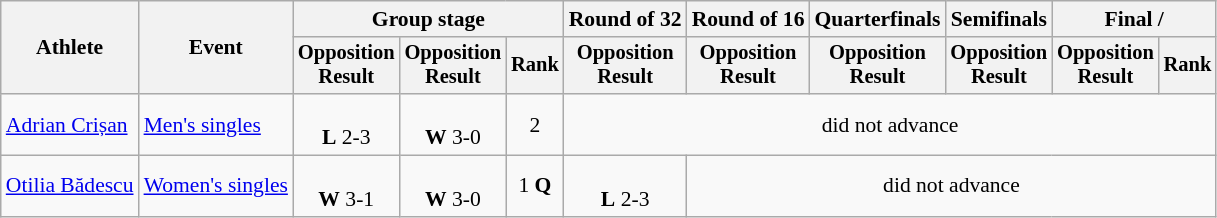<table class="wikitable" style="font-size:90%">
<tr>
<th rowspan="2">Athlete</th>
<th rowspan="2">Event</th>
<th colspan=3>Group stage</th>
<th>Round of 32</th>
<th>Round of 16</th>
<th>Quarterfinals</th>
<th>Semifinals</th>
<th colspan=2>Final / </th>
</tr>
<tr style="font-size:95%">
<th>Opposition<br>Result</th>
<th>Opposition<br>Result</th>
<th>Rank</th>
<th>Opposition<br>Result</th>
<th>Opposition<br>Result</th>
<th>Opposition<br>Result</th>
<th>Opposition<br>Result</th>
<th>Opposition<br>Result</th>
<th>Rank</th>
</tr>
<tr align=center>
<td align=left><a href='#'>Adrian Crișan</a></td>
<td align=left><a href='#'>Men's singles</a></td>
<td><br><strong>L</strong> 2-3</td>
<td><br><strong>W</strong> 3-0</td>
<td>2</td>
<td colspan=6>did not advance</td>
</tr>
<tr align=center>
<td align=left><a href='#'>Otilia Bădescu</a></td>
<td align=left><a href='#'>Women's singles</a></td>
<td><br><strong>W</strong> 3-1</td>
<td><br><strong>W</strong> 3-0</td>
<td>1 <strong>Q</strong></td>
<td><br><strong>L</strong> 2-3</td>
<td colspan=5>did not advance</td>
</tr>
</table>
